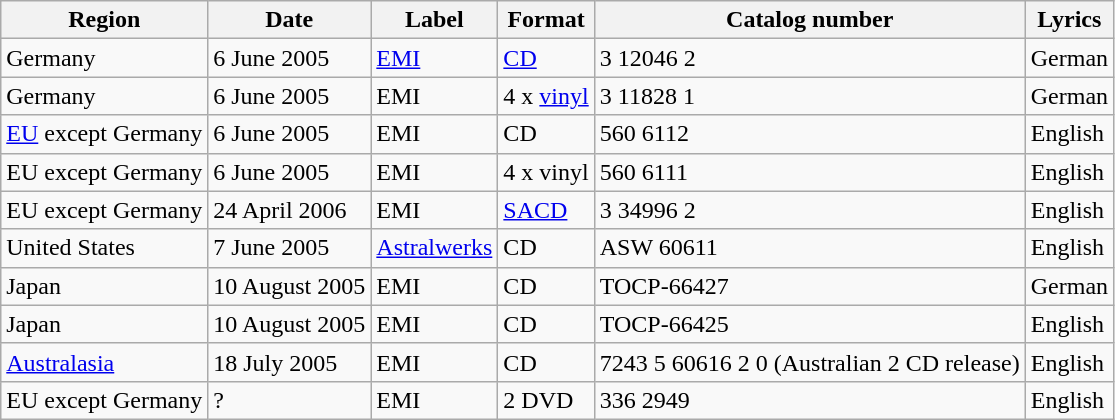<table class="wikitable">
<tr>
<th>Region</th>
<th>Date</th>
<th>Label</th>
<th>Format</th>
<th>Catalog number</th>
<th>Lyrics</th>
</tr>
<tr>
<td>Germany</td>
<td>6 June 2005</td>
<td><a href='#'>EMI</a></td>
<td><a href='#'>CD</a></td>
<td>3 12046 2</td>
<td>German</td>
</tr>
<tr>
<td>Germany</td>
<td>6 June 2005</td>
<td>EMI</td>
<td>4 x <a href='#'>vinyl</a></td>
<td>3 11828 1</td>
<td>German</td>
</tr>
<tr>
<td><a href='#'>EU</a> except Germany</td>
<td>6 June 2005</td>
<td>EMI</td>
<td>CD</td>
<td>560 6112</td>
<td>English</td>
</tr>
<tr>
<td>EU except Germany</td>
<td>6 June 2005</td>
<td>EMI</td>
<td>4 x vinyl</td>
<td>560 6111</td>
<td>English</td>
</tr>
<tr>
<td>EU except Germany</td>
<td>24 April 2006</td>
<td>EMI</td>
<td><a href='#'>SACD</a></td>
<td>3 34996 2</td>
<td>English</td>
</tr>
<tr>
<td>United States</td>
<td>7 June 2005</td>
<td><a href='#'>Astralwerks</a></td>
<td>CD</td>
<td>ASW 60611</td>
<td>English</td>
</tr>
<tr>
<td>Japan</td>
<td>10 August 2005</td>
<td>EMI</td>
<td>CD</td>
<td>TOCP-66427</td>
<td>German</td>
</tr>
<tr>
<td>Japan</td>
<td>10 August 2005</td>
<td>EMI</td>
<td>CD</td>
<td>TOCP-66425</td>
<td>English</td>
</tr>
<tr>
<td><a href='#'>Australasia</a></td>
<td>18 July 2005</td>
<td>EMI</td>
<td>CD</td>
<td>7243 5 60616 2 0 (Australian 2 CD release)</td>
<td>English</td>
</tr>
<tr>
<td>EU except Germany</td>
<td>?</td>
<td>EMI</td>
<td>2 DVD</td>
<td>336 2949</td>
<td>English</td>
</tr>
</table>
